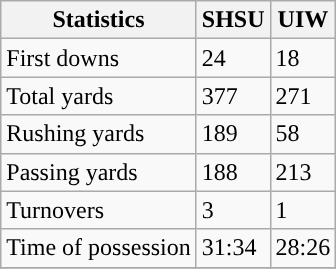<table class="wikitable">
<tr>
<th>Statistics</th>
<th>SHSU</th>
<th>UIW</th>
</tr>
<tr>
<td>First downs</td>
<td>24</td>
<td>18</td>
</tr>
<tr>
<td>Total yards</td>
<td>377</td>
<td>271</td>
</tr>
<tr>
<td>Rushing yards</td>
<td>189</td>
<td>58</td>
</tr>
<tr>
<td>Passing yards</td>
<td>188</td>
<td>213</td>
</tr>
<tr>
<td>Turnovers</td>
<td>3</td>
<td>1</td>
</tr>
<tr>
<td>Time of possession</td>
<td>31:34</td>
<td>28:26</td>
</tr>
<tr>
</tr>
</table>
